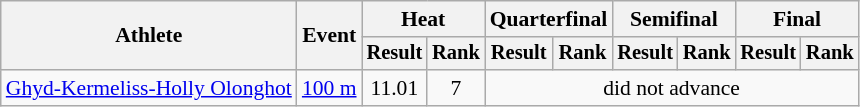<table class=wikitable style="font-size:90%">
<tr>
<th rowspan="2">Athlete</th>
<th rowspan="2">Event</th>
<th colspan="2">Heat</th>
<th colspan="2">Quarterfinal</th>
<th colspan="2">Semifinal</th>
<th colspan="2">Final</th>
</tr>
<tr style="font-size:95%">
<th>Result</th>
<th>Rank</th>
<th>Result</th>
<th>Rank</th>
<th>Result</th>
<th>Rank</th>
<th>Result</th>
<th>Rank</th>
</tr>
<tr align=center>
<td align=left><a href='#'>Ghyd-Kermeliss-Holly Olonghot</a></td>
<td align=left><a href='#'>100 m</a></td>
<td>11.01</td>
<td>7</td>
<td colspan=6>did not advance</td>
</tr>
</table>
